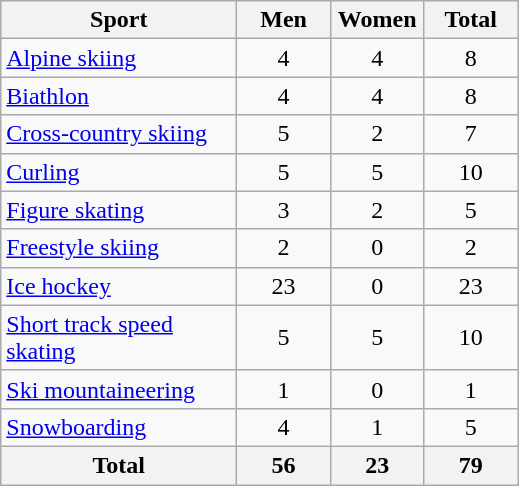<table class="wikitable sortable" style="text-align:center">
<tr>
<th width=150>Sport</th>
<th width=55>Men</th>
<th width=55>Women</th>
<th width=55>Total</th>
</tr>
<tr>
<td align=left><a href='#'>Alpine skiing</a></td>
<td>4</td>
<td>4</td>
<td>8</td>
</tr>
<tr>
<td align=left><a href='#'>Biathlon</a></td>
<td>4</td>
<td>4</td>
<td>8</td>
</tr>
<tr>
<td align=left><a href='#'>Cross-country skiing</a></td>
<td>5</td>
<td>2</td>
<td>7</td>
</tr>
<tr>
<td align=left><a href='#'>Curling</a></td>
<td>5</td>
<td>5</td>
<td>10</td>
</tr>
<tr>
<td align=left><a href='#'>Figure skating</a></td>
<td>3</td>
<td>2</td>
<td>5</td>
</tr>
<tr>
<td align=left><a href='#'>Freestyle skiing</a></td>
<td>2</td>
<td>0</td>
<td>2</td>
</tr>
<tr>
<td align=left><a href='#'>Ice hockey</a></td>
<td>23</td>
<td>0</td>
<td>23</td>
</tr>
<tr>
<td align=left><a href='#'>Short track speed skating</a></td>
<td>5</td>
<td>5</td>
<td>10</td>
</tr>
<tr>
<td align=left><a href='#'>Ski mountaineering</a></td>
<td>1</td>
<td>0</td>
<td>1</td>
</tr>
<tr>
<td align=left><a href='#'>Snowboarding</a></td>
<td>4</td>
<td>1</td>
<td>5</td>
</tr>
<tr>
<th>Total</th>
<th>56</th>
<th>23</th>
<th>79</th>
</tr>
</table>
